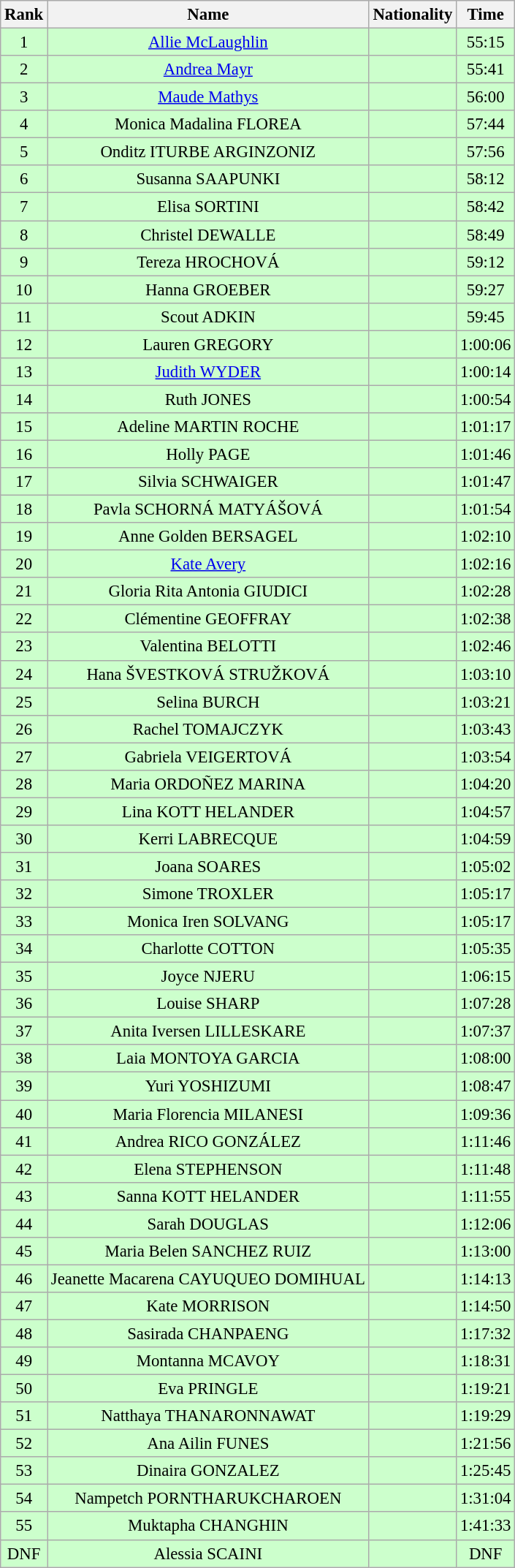<table class="wikitable sortable" style="text-align:center;font-size:95%">
<tr>
<th>Rank</th>
<th>Name</th>
<th>Nationality</th>
<th>Time</th>
</tr>
<tr bgcolor=ccffcc>
<td>1</td>
<td><a href='#'>Allie McLaughlin</a></td>
<td></td>
<td>55:15</td>
</tr>
<tr bgcolor=ccffcc>
<td>2</td>
<td><a href='#'>Andrea Mayr</a></td>
<td></td>
<td>55:41</td>
</tr>
<tr bgcolor=ccffcc>
<td>3</td>
<td><a href='#'>Maude Mathys</a></td>
<td></td>
<td>56:00</td>
</tr>
<tr bgcolor=ccffcc>
<td>4</td>
<td>Monica Madalina FLOREA</td>
<td></td>
<td>57:44</td>
</tr>
<tr bgcolor=ccffcc>
<td>5</td>
<td>Onditz ITURBE ARGINZONIZ</td>
<td></td>
<td>57:56</td>
</tr>
<tr bgcolor=ccffcc>
<td>6</td>
<td>Susanna SAAPUNKI</td>
<td></td>
<td>58:12</td>
</tr>
<tr bgcolor=ccffcc>
<td>7</td>
<td>Elisa SORTINI</td>
<td></td>
<td>58:42</td>
</tr>
<tr bgcolor=ccffcc>
<td>8</td>
<td>Christel DEWALLE</td>
<td></td>
<td>58:49</td>
</tr>
<tr bgcolor=ccffcc>
<td>9</td>
<td>Tereza HROCHOVÁ</td>
<td></td>
<td>59:12</td>
</tr>
<tr bgcolor=ccffcc>
<td>10</td>
<td>Hanna GROEBER</td>
<td></td>
<td>59:27</td>
</tr>
<tr bgcolor=ccffcc>
<td>11</td>
<td>Scout ADKIN</td>
<td></td>
<td>59:45</td>
</tr>
<tr bgcolor=ccffcc>
<td>12</td>
<td>Lauren GREGORY</td>
<td></td>
<td>1:00:06</td>
</tr>
<tr bgcolor=ccffcc>
<td>13</td>
<td><a href='#'>Judith WYDER</a></td>
<td></td>
<td>1:00:14</td>
</tr>
<tr bgcolor=ccffcc>
<td>14</td>
<td>Ruth JONES</td>
<td></td>
<td>1:00:54</td>
</tr>
<tr bgcolor=ccffcc>
<td>15</td>
<td>Adeline MARTIN ROCHE</td>
<td></td>
<td>1:01:17</td>
</tr>
<tr bgcolor=ccffcc>
<td>16</td>
<td>Holly PAGE</td>
<td></td>
<td>1:01:46</td>
</tr>
<tr bgcolor=ccffcc>
<td>17</td>
<td>Silvia SCHWAIGER</td>
<td></td>
<td>1:01:47</td>
</tr>
<tr bgcolor=ccffcc>
<td>18</td>
<td>Pavla SCHORNÁ MATYÁŠOVÁ</td>
<td></td>
<td>1:01:54</td>
</tr>
<tr bgcolor=ccffcc>
<td>19</td>
<td>Anne Golden BERSAGEL</td>
<td></td>
<td>1:02:10</td>
</tr>
<tr bgcolor=ccffcc>
<td>20</td>
<td><a href='#'>Kate Avery</a></td>
<td></td>
<td>1:02:16</td>
</tr>
<tr bgcolor=ccffcc>
<td>21</td>
<td>Gloria Rita Antonia GIUDICI</td>
<td></td>
<td>1:02:28</td>
</tr>
<tr bgcolor=ccffcc>
<td>22</td>
<td>Clémentine GEOFFRAY</td>
<td></td>
<td>1:02:38</td>
</tr>
<tr bgcolor=ccffcc>
<td>23</td>
<td>Valentina BELOTTI</td>
<td></td>
<td>1:02:46</td>
</tr>
<tr bgcolor=ccffcc>
<td>24</td>
<td>Hana ŠVESTKOVÁ STRUŽKOVÁ</td>
<td></td>
<td>1:03:10</td>
</tr>
<tr bgcolor=ccffcc>
<td>25</td>
<td>Selina BURCH</td>
<td></td>
<td>1:03:21</td>
</tr>
<tr bgcolor=ccffcc>
<td>26</td>
<td>Rachel TOMAJCZYK</td>
<td></td>
<td>1:03:43</td>
</tr>
<tr bgcolor=ccffcc>
<td>27</td>
<td>Gabriela VEIGERTOVÁ</td>
<td></td>
<td>1:03:54</td>
</tr>
<tr bgcolor=ccffcc>
<td>28</td>
<td>Maria ORDOÑEZ MARINA</td>
<td></td>
<td>1:04:20</td>
</tr>
<tr bgcolor=ccffcc>
<td>29</td>
<td>Lina KOTT HELANDER</td>
<td></td>
<td>1:04:57</td>
</tr>
<tr bgcolor=ccffcc>
<td>30</td>
<td>Kerri LABRECQUE</td>
<td></td>
<td>1:04:59</td>
</tr>
<tr bgcolor=ccffcc>
<td>31</td>
<td>Joana SOARES</td>
<td></td>
<td>1:05:02</td>
</tr>
<tr bgcolor=ccffcc>
<td>32</td>
<td>Simone TROXLER</td>
<td></td>
<td>1:05:17</td>
</tr>
<tr bgcolor=ccffcc>
<td>33</td>
<td>Monica Iren SOLVANG</td>
<td></td>
<td>1:05:17</td>
</tr>
<tr bgcolor=ccffcc>
<td>34</td>
<td>Charlotte COTTON</td>
<td></td>
<td>1:05:35</td>
</tr>
<tr bgcolor=ccffcc>
<td>35</td>
<td>Joyce NJERU</td>
<td></td>
<td>1:06:15</td>
</tr>
<tr bgcolor=ccffcc>
<td>36</td>
<td>Louise SHARP</td>
<td></td>
<td>1:07:28</td>
</tr>
<tr bgcolor=ccffcc>
<td>37</td>
<td>Anita Iversen LILLESKARE</td>
<td></td>
<td>1:07:37</td>
</tr>
<tr bgcolor=ccffcc>
<td>38</td>
<td>Laia MONTOYA GARCIA</td>
<td></td>
<td>1:08:00</td>
</tr>
<tr bgcolor=ccffcc>
<td>39</td>
<td>Yuri YOSHIZUMI</td>
<td></td>
<td>1:08:47</td>
</tr>
<tr bgcolor=ccffcc>
<td>40</td>
<td>Maria Florencia MILANESI</td>
<td></td>
<td>1:09:36</td>
</tr>
<tr bgcolor=ccffcc>
<td>41</td>
<td>Andrea RICO GONZÁLEZ</td>
<td></td>
<td>1:11:46</td>
</tr>
<tr bgcolor=ccffcc>
<td>42</td>
<td>Elena STEPHENSON</td>
<td></td>
<td>1:11:48</td>
</tr>
<tr bgcolor=ccffcc>
<td>43</td>
<td>Sanna KOTT HELANDER</td>
<td></td>
<td>1:11:55</td>
</tr>
<tr bgcolor=ccffcc>
<td>44</td>
<td>Sarah DOUGLAS</td>
<td></td>
<td>1:12:06</td>
</tr>
<tr bgcolor=ccffcc>
<td>45</td>
<td>Maria Belen SANCHEZ RUIZ</td>
<td></td>
<td>1:13:00</td>
</tr>
<tr bgcolor=ccffcc>
<td>46</td>
<td>Jeanette Macarena CAYUQUEO DOMIHUAL</td>
<td></td>
<td>1:14:13</td>
</tr>
<tr bgcolor=ccffcc>
<td>47</td>
<td>Kate MORRISON</td>
<td></td>
<td>1:14:50</td>
</tr>
<tr bgcolor=ccffcc>
<td>48</td>
<td>Sasirada CHANPAENG</td>
<td></td>
<td>1:17:32</td>
</tr>
<tr bgcolor=ccffcc>
<td>49</td>
<td>Montanna MCAVOY</td>
<td></td>
<td>1:18:31</td>
</tr>
<tr bgcolor=ccffcc>
<td>50</td>
<td>Eva PRINGLE</td>
<td></td>
<td>1:19:21</td>
</tr>
<tr bgcolor=ccffcc>
<td>51</td>
<td>Natthaya THANARONNAWAT</td>
<td></td>
<td>1:19:29</td>
</tr>
<tr bgcolor=ccffcc>
<td>52</td>
<td>Ana Ailin FUNES</td>
<td></td>
<td>1:21:56</td>
</tr>
<tr bgcolor=ccffcc>
<td>53</td>
<td>Dinaira GONZALEZ</td>
<td></td>
<td>1:25:45</td>
</tr>
<tr bgcolor=ccffcc>
<td>54</td>
<td>Nampetch PORNTHARUKCHAROEN</td>
<td></td>
<td>1:31:04</td>
</tr>
<tr bgcolor=ccffcc>
<td>55</td>
<td>Muktapha CHANGHIN</td>
<td></td>
<td>1:41:33</td>
</tr>
<tr bgcolor=ccffcc>
<td>DNF</td>
<td>Alessia SCAINI</td>
<td></td>
<td>DNF</td>
</tr>
</table>
